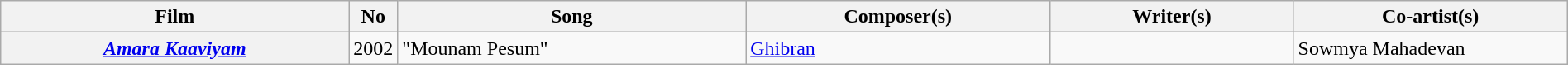<table class="wikitable plainrowheaders" width="100%" textcolor:#000;">
<tr>
<th scope="col" width="23%"><strong>Film</strong></th>
<th><strong>No</strong></th>
<th scope="col" width="23%"><strong>Song</strong></th>
<th scope="col" width="20%"><strong>Composer(s)</strong></th>
<th scope="col" width="16%"><strong>Writer(s)</strong></th>
<th scope="col" width="18%"><strong>Co-artist(s)</strong></th>
</tr>
<tr>
<th><em><a href='#'>Amara Kaaviyam</a></em></th>
<td>2002</td>
<td>"Mounam Pesum"</td>
<td><a href='#'>Ghibran</a></td>
<td></td>
<td>Sowmya Mahadevan</td>
</tr>
</table>
